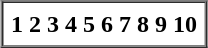<table border="1" cellspacing="0" cellpadding="5" align="center">
<tr>
<th>1 2 3 4 5 6 7 8 9 10</th>
</tr>
</table>
